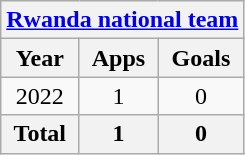<table class="wikitable" style="text-align:center">
<tr>
<th colspan=3><a href='#'>Rwanda national team</a></th>
</tr>
<tr>
<th>Year</th>
<th>Apps</th>
<th>Goals</th>
</tr>
<tr>
<td>2022</td>
<td>1</td>
<td>0</td>
</tr>
<tr>
<th>Total</th>
<th>1</th>
<th>0</th>
</tr>
</table>
